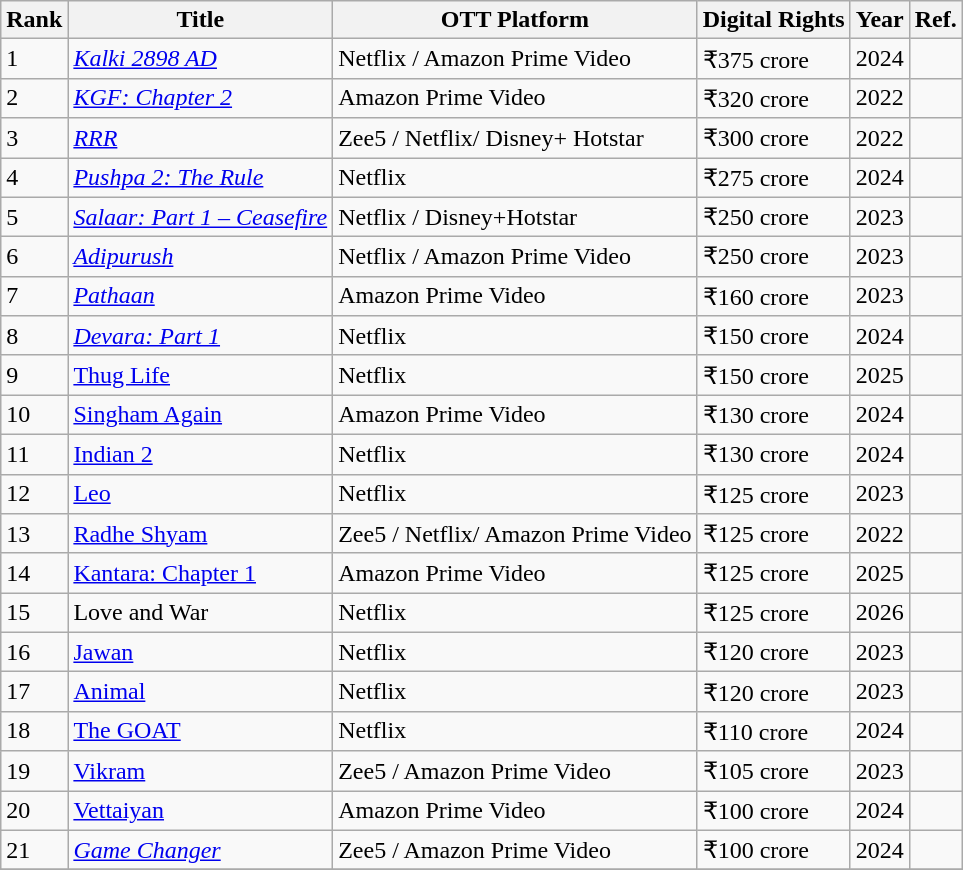<table class="wikitable">
<tr>
<th>Rank</th>
<th>Title</th>
<th>OTT Platform</th>
<th>Digital Rights</th>
<th>Year</th>
<th>Ref.</th>
</tr>
<tr>
<td>1</td>
<td><em><a href='#'>Kalki 2898 AD</a></em></td>
<td>Netflix / Amazon Prime Video</td>
<td>₹375 crore</td>
<td>2024</td>
<td></td>
</tr>
<tr>
<td>2</td>
<td><em><a href='#'>KGF: Chapter 2</a></em></td>
<td>Amazon Prime Video</td>
<td>₹320 crore</td>
<td>2022</td>
<td></td>
</tr>
<tr>
<td>3</td>
<td><em><a href='#'>RRR</a></em></td>
<td>Zee5 / Netflix/ Disney+ Hotstar</td>
<td>₹300 crore</td>
<td>2022</td>
<td></td>
</tr>
<tr>
<td>4</td>
<td><em><a href='#'>Pushpa 2: The Rule</a></em></td>
<td>Netflix</td>
<td>₹275 crore</td>
<td>2024</td>
<td></td>
</tr>
<tr>
<td>5</td>
<td><em><a href='#'>Salaar: Part 1 – Ceasefire</a></em></td>
<td>Netflix / Disney+Hotstar</td>
<td>₹250 crore</td>
<td>2023</td>
<td></td>
</tr>
<tr>
<td>6</td>
<td><em><a href='#'>Adipurush</a></em></td>
<td>Netflix / Amazon Prime Video</td>
<td>₹250 crore</td>
<td>2023</td>
<td></td>
</tr>
<tr>
<td>7</td>
<td><em><a href='#'>Pathaan</a></em></td>
<td>Amazon Prime Video</td>
<td>₹160 crore</td>
<td>2023</td>
<td></td>
</tr>
<tr>
<td>8</td>
<td><em><a href='#'>Devara: Part 1</a></em></td>
<td>Netflix</td>
<td>₹150 crore</td>
<td>2024</td>
<td></td>
</tr>
<tr>
<td>9</td>
<td><a href='#'>Thug Life</a></td>
<td>Netflix</td>
<td>₹150 crore</td>
<td>2025</td>
<td></td>
</tr>
<tr>
<td>10</td>
<td><a href='#'>Singham Again</a></td>
<td>Amazon Prime Video</td>
<td>₹130 crore</td>
<td>2024</td>
<td></td>
</tr>
<tr>
<td>11</td>
<td><a href='#'>Indian 2</a></td>
<td>Netflix</td>
<td>₹130 crore</td>
<td>2024</td>
<td></td>
</tr>
<tr>
<td>12</td>
<td><a href='#'>Leo</a></td>
<td>Netflix</td>
<td>₹125 crore</td>
<td>2023</td>
<td></td>
</tr>
<tr>
<td>13</td>
<td><a href='#'>Radhe Shyam</a></td>
<td>Zee5 / Netflix/ Amazon Prime Video</td>
<td>₹125 crore</td>
<td>2022</td>
<td></td>
</tr>
<tr>
<td>14</td>
<td><a href='#'>Kantara: Chapter 1</a></td>
<td>Amazon Prime Video</td>
<td>₹125 crore</td>
<td>2025</td>
<td></td>
</tr>
<tr>
<td>15</td>
<td>Love and War</td>
<td>Netflix</td>
<td>₹125 crore</td>
<td>2026</td>
<td></td>
</tr>
<tr>
<td>16</td>
<td><a href='#'>Jawan</a></td>
<td>Netflix</td>
<td>₹120 crore</td>
<td>2023</td>
<td></td>
</tr>
<tr>
<td>17</td>
<td><a href='#'>Animal</a></td>
<td>Netflix</td>
<td>₹120 crore</td>
<td>2023</td>
<td></td>
</tr>
<tr>
<td>18</td>
<td><a href='#'>The GOAT</a></td>
<td>Netflix</td>
<td>₹110 crore</td>
<td>2024</td>
<td></td>
</tr>
<tr>
<td>19</td>
<td><a href='#'>Vikram</a></td>
<td>Zee5 / Amazon Prime Video</td>
<td>₹105 crore</td>
<td>2023</td>
<td></td>
</tr>
<tr>
<td>20</td>
<td><a href='#'>Vettaiyan</a></td>
<td>Amazon Prime Video</td>
<td>₹100 crore</td>
<td>2024</td>
<td></td>
</tr>
<tr>
<td>21</td>
<td><a href='#'><em>Game Changer</em></a></td>
<td>Zee5 / Amazon Prime Video</td>
<td>₹100 crore</td>
<td>2024</td>
<td></td>
</tr>
<tr>
</tr>
</table>
